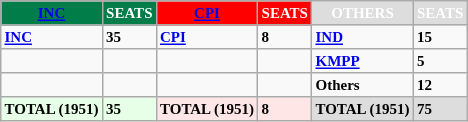<table class="wikitable" style="font-weight: bold; font-size: x-small; font-family: verdana">
<tr>
<th style="background-color:#007D48; color:white"><a href='#'>INC</a></th>
<th style="background-color:#007D48; color:white">SEATS</th>
<th style="background-color:#FF0000; color:white"><a href='#'>CPI</a></th>
<th style="background-color:#FF0000; color:white">SEATS</th>
<th style="background-color:#DDDDDD; color:white">OTHERS</th>
<th style="background-color:#DDDDDD; color:white">SEATS</th>
</tr>
<tr --->
<td><a href='#'>INC</a></td>
<td>35</td>
<td><a href='#'>CPI</a></td>
<td>8</td>
<td><a href='#'>IND</a></td>
<td>15</td>
</tr>
<tr --->
<td></td>
<td></td>
<td></td>
<td></td>
<td><a href='#'>KMPP</a></td>
<td>5</td>
</tr>
<tr --->
<td></td>
<td></td>
<td></td>
<td></td>
<td>Others</td>
<td>12</td>
</tr>
<tr --->
<td bgcolor=#E6FFE6>TOTAL (1951)</td>
<td bgcolor=#E6FFE6>35</td>
<td bgcolor=#FFE6E6>TOTAL (1951)</td>
<td bgcolor=#FFE6E6>8</td>
<td bgcolor=#DDDDDD>TOTAL (1951)</td>
<td bgcolor=#DDDDDD>75</td>
</tr>
</table>
